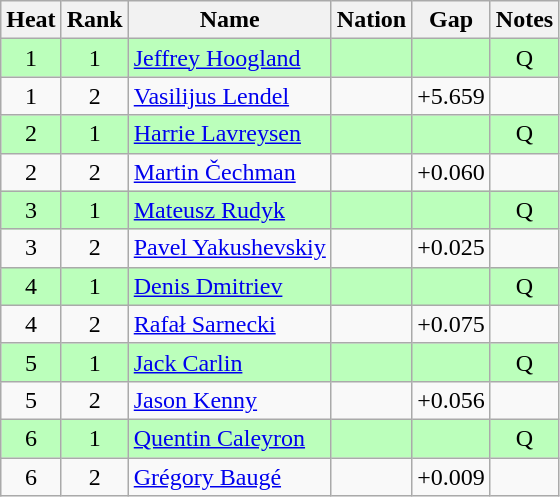<table class="wikitable sortable" style="text-align:center">
<tr>
<th>Heat</th>
<th>Rank</th>
<th>Name</th>
<th>Nation</th>
<th>Gap</th>
<th>Notes</th>
</tr>
<tr bgcolor=bbffbb>
<td>1</td>
<td>1</td>
<td align=left><a href='#'>Jeffrey Hoogland</a></td>
<td align=left></td>
<td></td>
<td>Q</td>
</tr>
<tr>
<td>1</td>
<td>2</td>
<td align=left><a href='#'>Vasilijus Lendel</a></td>
<td align=left></td>
<td>+5.659</td>
<td></td>
</tr>
<tr bgcolor=bbffbb>
<td>2</td>
<td>1</td>
<td align=left><a href='#'>Harrie Lavreysen</a></td>
<td align=left></td>
<td></td>
<td>Q</td>
</tr>
<tr>
<td>2</td>
<td>2</td>
<td align=left><a href='#'>Martin Čechman</a></td>
<td align=left></td>
<td>+0.060</td>
<td></td>
</tr>
<tr bgcolor=bbffbb>
<td>3</td>
<td>1</td>
<td align=left><a href='#'>Mateusz Rudyk</a></td>
<td align=left></td>
<td></td>
<td>Q</td>
</tr>
<tr>
<td>3</td>
<td>2</td>
<td align=left><a href='#'>Pavel Yakushevskiy</a></td>
<td align=left></td>
<td>+0.025</td>
<td></td>
</tr>
<tr bgcolor=bbffbb>
<td>4</td>
<td>1</td>
<td align=left><a href='#'>Denis Dmitriev</a></td>
<td align=left></td>
<td></td>
<td>Q</td>
</tr>
<tr>
<td>4</td>
<td>2</td>
<td align=left><a href='#'>Rafał Sarnecki</a></td>
<td align=left></td>
<td>+0.075</td>
<td></td>
</tr>
<tr bgcolor=bbffbb>
<td>5</td>
<td>1</td>
<td align=left><a href='#'>Jack Carlin</a></td>
<td align=left></td>
<td></td>
<td>Q</td>
</tr>
<tr>
<td>5</td>
<td>2</td>
<td align=left><a href='#'>Jason Kenny</a></td>
<td align=left></td>
<td>+0.056</td>
<td></td>
</tr>
<tr bgcolor=bbffbb>
<td>6</td>
<td>1</td>
<td align=left><a href='#'>Quentin Caleyron</a></td>
<td align=left></td>
<td></td>
<td>Q</td>
</tr>
<tr>
<td>6</td>
<td>2</td>
<td align=left><a href='#'>Grégory Baugé</a></td>
<td align=left></td>
<td>+0.009</td>
<td></td>
</tr>
</table>
